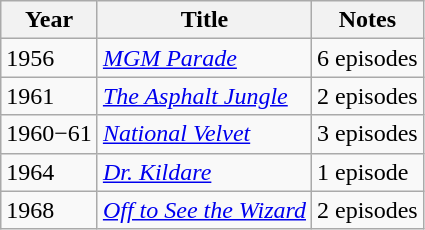<table class="wikitable">
<tr>
<th>Year</th>
<th>Title</th>
<th>Notes</th>
</tr>
<tr>
<td>1956</td>
<td><em><a href='#'>MGM Parade</a></em></td>
<td>6 episodes</td>
</tr>
<tr>
<td>1961</td>
<td><em><a href='#'>The Asphalt Jungle</a></em></td>
<td>2 episodes</td>
</tr>
<tr>
<td>1960−61</td>
<td><em><a href='#'>National Velvet</a></em></td>
<td>3 episodes</td>
</tr>
<tr>
<td>1964</td>
<td><em><a href='#'>Dr. Kildare</a></em></td>
<td>1 episode</td>
</tr>
<tr>
<td>1968</td>
<td><em><a href='#'>Off to See the Wizard</a></em></td>
<td>2 episodes</td>
</tr>
</table>
